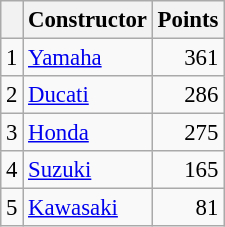<table class="wikitable" style="font-size: 95%;">
<tr>
<th></th>
<th>Constructor</th>
<th>Points</th>
</tr>
<tr>
<td align=center>1</td>
<td> <a href='#'>Yamaha</a></td>
<td align=right>361</td>
</tr>
<tr>
<td align=center>2</td>
<td> <a href='#'>Ducati</a></td>
<td align=right>286</td>
</tr>
<tr>
<td align=center>3</td>
<td> <a href='#'>Honda</a></td>
<td align=right>275</td>
</tr>
<tr>
<td align=center>4</td>
<td> <a href='#'>Suzuki</a></td>
<td align=right>165</td>
</tr>
<tr>
<td align=center>5</td>
<td> <a href='#'>Kawasaki</a></td>
<td align=right>81</td>
</tr>
</table>
